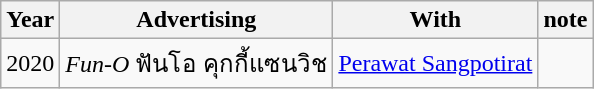<table class="wikitable">
<tr>
<th>Year</th>
<th>Advertising</th>
<th>With</th>
<th>note</th>
</tr>
<tr>
<td rowspan="1">2020</td>
<td><em>Fun-O</em> ฟันโอ คุกกี้แซนวิช</td>
<td><a href='#'>Perawat Sangpotirat</a></td>
<td></td>
</tr>
</table>
